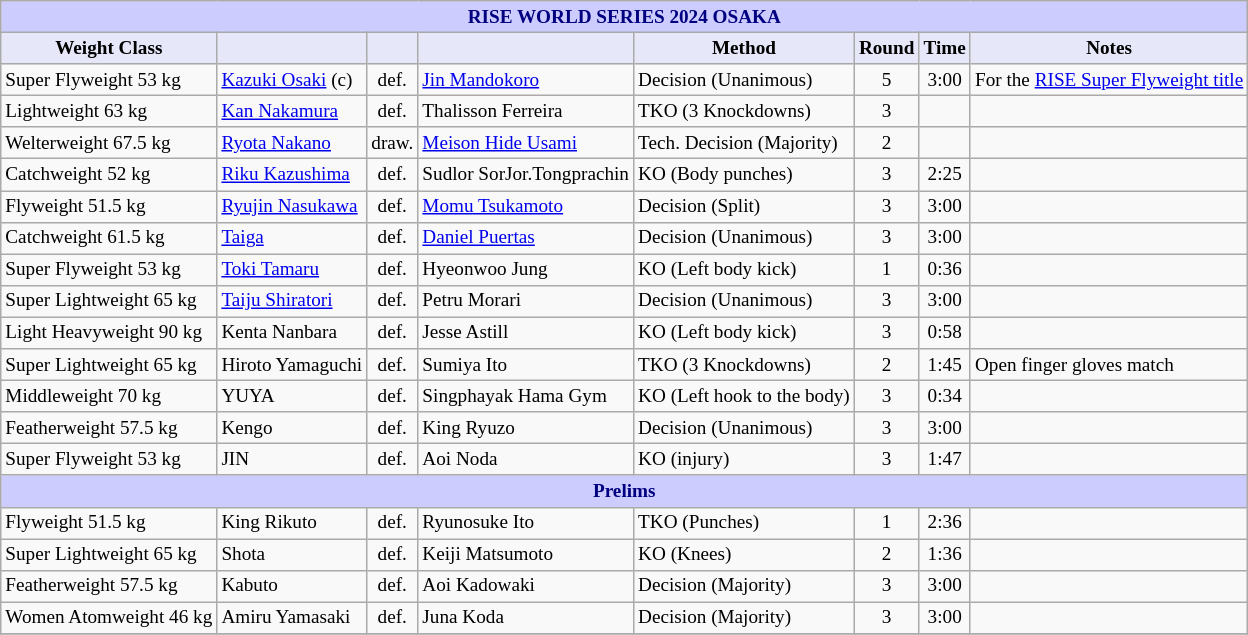<table class="wikitable" style="font-size: 80%;">
<tr>
<th colspan="8" style="background-color: #ccf; color: #000080; text-align: center;"><strong>RISE WORLD SERIES 2024 OSAKA</strong></th>
</tr>
<tr>
<th colspan="1" style="background-color: #E6E8FA; color: #000000; text-align: center;">Weight Class</th>
<th colspan="1" style="background-color: #E6E8FA; color: #000000; text-align: center;"></th>
<th colspan="1" style="background-color: #E6E8FA; color: #000000; text-align: center;"></th>
<th colspan="1" style="background-color: #E6E8FA; color: #000000; text-align: center;"></th>
<th colspan="1" style="background-color: #E6E8FA; color: #000000; text-align: center;">Method</th>
<th colspan="1" style="background-color: #E6E8FA; color: #000000; text-align: center;">Round</th>
<th colspan="1" style="background-color: #E6E8FA; color: #000000; text-align: center;">Time</th>
<th colspan="1" style="background-color: #E6E8FA; color: #000000; text-align: center;">Notes</th>
</tr>
<tr>
<td>Super Flyweight 53 kg</td>
<td> <a href='#'>Kazuki Osaki</a> (c)</td>
<td align="center">def.</td>
<td> <a href='#'>Jin Mandokoro</a></td>
<td>Decision (Unanimous)</td>
<td align="center">5</td>
<td align="center">3:00</td>
<td>For the <a href='#'>RISE Super Flyweight title</a></td>
</tr>
<tr>
<td>Lightweight 63 kg</td>
<td> <a href='#'>Kan Nakamura</a></td>
<td align="center">def.</td>
<td> Thalisson Ferreira</td>
<td>TKO (3 Knockdowns)</td>
<td align="center">3</td>
<td align="center"></td>
<td></td>
</tr>
<tr>
<td>Welterweight 67.5 kg</td>
<td> <a href='#'>Ryota Nakano</a></td>
<td align="center">draw.</td>
<td> <a href='#'>Meison Hide Usami</a></td>
<td>Tech. Decision (Majority)</td>
<td align="center">2</td>
<td align="center"></td>
<td></td>
</tr>
<tr>
<td>Catchweight 52 kg</td>
<td> <a href='#'>Riku Kazushima</a></td>
<td align="center">def.</td>
<td> Sudlor SorJor.Tongprachin</td>
<td>KO (Body punches)</td>
<td align="center">3</td>
<td align="center">2:25</td>
<td></td>
</tr>
<tr>
<td>Flyweight 51.5 kg</td>
<td> <a href='#'>Ryujin Nasukawa</a></td>
<td align="center">def.</td>
<td> <a href='#'>Momu Tsukamoto</a></td>
<td>Decision (Split)</td>
<td align="center">3</td>
<td align="center">3:00</td>
<td></td>
</tr>
<tr>
<td>Catchweight 61.5 kg</td>
<td> <a href='#'>Taiga</a></td>
<td align="center">def.</td>
<td> <a href='#'>Daniel Puertas</a></td>
<td>Decision (Unanimous)</td>
<td align="center">3</td>
<td align="center">3:00</td>
<td></td>
</tr>
<tr>
<td>Super Flyweight 53 kg</td>
<td> <a href='#'>Toki Tamaru</a></td>
<td align="center">def.</td>
<td> Hyeonwoo Jung</td>
<td>KO (Left body kick)</td>
<td align="center">1</td>
<td align="center">0:36</td>
<td></td>
</tr>
<tr>
<td>Super Lightweight 65 kg</td>
<td> <a href='#'>Taiju Shiratori</a></td>
<td align="center">def.</td>
<td> Petru Morari</td>
<td>Decision (Unanimous)</td>
<td align="center">3</td>
<td align="center">3:00</td>
<td></td>
</tr>
<tr>
<td>Light Heavyweight 90 kg</td>
<td> Kenta Nanbara</td>
<td align="center">def.</td>
<td> Jesse Astill</td>
<td>KO (Left body kick)</td>
<td align="center">3</td>
<td align="center">0:58</td>
<td></td>
</tr>
<tr>
<td>Super Lightweight 65 kg</td>
<td> Hiroto Yamaguchi</td>
<td align="center">def.</td>
<td> Sumiya Ito</td>
<td>TKO (3 Knockdowns)</td>
<td align="center">2</td>
<td align="center">1:45</td>
<td>Open finger gloves match</td>
</tr>
<tr>
<td>Middleweight 70 kg</td>
<td> YUYA</td>
<td align="center">def.</td>
<td> Singphayak Hama Gym</td>
<td>KO (Left hook to the body)</td>
<td align="center">3</td>
<td align="center">0:34</td>
<td></td>
</tr>
<tr>
<td>Featherweight 57.5 kg</td>
<td> Kengo</td>
<td align="center">def.</td>
<td> King Ryuzo</td>
<td>Decision (Unanimous)</td>
<td align="center">3</td>
<td align="center">3:00</td>
<td></td>
</tr>
<tr>
<td>Super Flyweight 53 kg</td>
<td> JIN</td>
<td align="center">def.</td>
<td> Aoi Noda</td>
<td>KO (injury)</td>
<td align="center">3</td>
<td align="center">1:47</td>
<td></td>
</tr>
<tr>
<th colspan="8" style="background-color: #ccf; color: #000080; text-align: center;"><strong>Prelims</strong></th>
</tr>
<tr>
<td>Flyweight 51.5 kg</td>
<td> King Rikuto</td>
<td align="center">def.</td>
<td> Ryunosuke Ito</td>
<td>TKO (Punches)</td>
<td align="center">1</td>
<td align="center">2:36</td>
<td></td>
</tr>
<tr>
<td>Super Lightweight 65 kg</td>
<td> Shota</td>
<td align="center">def.</td>
<td> Keiji Matsumoto</td>
<td>KO (Knees)</td>
<td align="center">2</td>
<td align="center">1:36</td>
<td></td>
</tr>
<tr>
<td>Featherweight 57.5 kg</td>
<td> Kabuto</td>
<td align="center">def.</td>
<td> Aoi Kadowaki</td>
<td>Decision (Majority)</td>
<td align="center">3</td>
<td align="center">3:00</td>
<td></td>
</tr>
<tr>
<td>Women Atomweight 46 kg</td>
<td> Amiru Yamasaki</td>
<td align="center">def.</td>
<td> Juna Koda</td>
<td>Decision (Majority)</td>
<td align="center">3</td>
<td align="center">3:00</td>
<td></td>
</tr>
<tr>
</tr>
</table>
